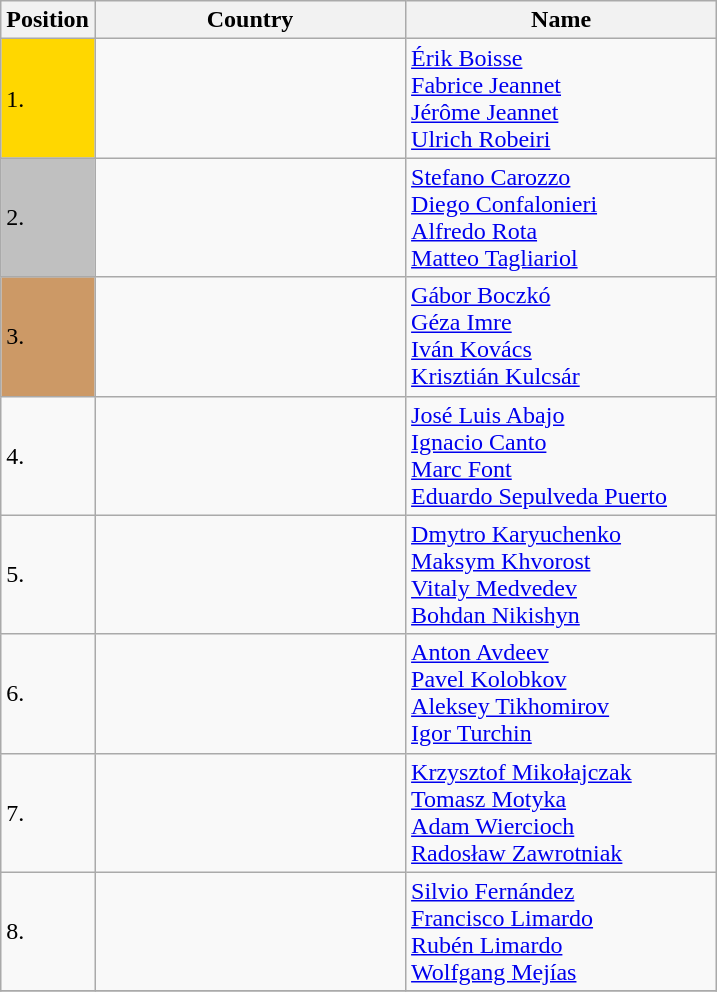<table class="wikitable">
<tr>
<th width="10">Position</th>
<th width="200">Country</th>
<th width="200">Name</th>
</tr>
<tr>
<td bgcolor="gold">1.</td>
<td></td>
<td><a href='#'>Érik Boisse</a><br><a href='#'>Fabrice Jeannet</a><br><a href='#'>Jérôme Jeannet</a><br><a href='#'>Ulrich Robeiri</a></td>
</tr>
<tr>
<td bgcolor="silver">2.</td>
<td></td>
<td><a href='#'>Stefano Carozzo</a><br><a href='#'>Diego Confalonieri</a> <br><a href='#'>Alfredo Rota</a><br><a href='#'>Matteo Tagliariol</a></td>
</tr>
<tr>
<td bgcolor="#CC9966">3.</td>
<td></td>
<td><a href='#'>Gábor Boczkó</a><br><a href='#'>Géza Imre</a> <br><a href='#'>Iván Kovács</a><br><a href='#'>Krisztián Kulcsár</a></td>
</tr>
<tr>
<td>4.</td>
<td></td>
<td><a href='#'>José Luis Abajo</a><br><a href='#'>Ignacio Canto</a> <br><a href='#'>Marc Font</a> <br><a href='#'>Eduardo Sepulveda Puerto</a></td>
</tr>
<tr>
<td>5.</td>
<td></td>
<td><a href='#'>Dmytro Karyuchenko</a><br><a href='#'>Maksym Khvorost</a> <br> <a href='#'>Vitaly Medvedev</a><br><a href='#'>Bohdan Nikishyn</a></td>
</tr>
<tr>
<td>6.</td>
<td></td>
<td><a href='#'>Anton Avdeev</a><br><a href='#'>Pavel Kolobkov</a><br><a href='#'>Aleksey Tikhomirov</a><br><a href='#'>Igor Turchin</a></td>
</tr>
<tr>
<td>7.</td>
<td></td>
<td><a href='#'>Krzysztof Mikołajczak</a><br><a href='#'>Tomasz Motyka</a><br><a href='#'>Adam Wiercioch</a><br><a href='#'>Radosław Zawrotniak</a></td>
</tr>
<tr>
<td>8.</td>
<td></td>
<td><a href='#'>Silvio Fernández</a><br><a href='#'>Francisco Limardo</a> <br><a href='#'>Rubén Limardo</a><br><a href='#'>Wolfgang Mejías</a></td>
</tr>
<tr>
</tr>
</table>
